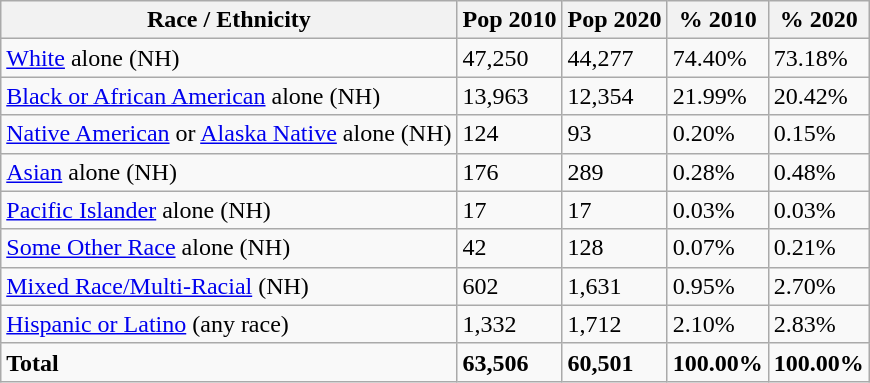<table class="wikitable">
<tr>
<th>Race / Ethnicity</th>
<th>Pop 2010</th>
<th>Pop 2020</th>
<th>% 2010</th>
<th>% 2020</th>
</tr>
<tr>
<td><a href='#'>White</a> alone (NH)</td>
<td>47,250</td>
<td>44,277</td>
<td>74.40%</td>
<td>73.18%</td>
</tr>
<tr>
<td><a href='#'>Black or African American</a> alone (NH)</td>
<td>13,963</td>
<td>12,354</td>
<td>21.99%</td>
<td>20.42%</td>
</tr>
<tr>
<td><a href='#'>Native American</a> or <a href='#'>Alaska Native</a> alone (NH)</td>
<td>124</td>
<td>93</td>
<td>0.20%</td>
<td>0.15%</td>
</tr>
<tr>
<td><a href='#'>Asian</a> alone (NH)</td>
<td>176</td>
<td>289</td>
<td>0.28%</td>
<td>0.48%</td>
</tr>
<tr>
<td><a href='#'>Pacific Islander</a> alone (NH)</td>
<td>17</td>
<td>17</td>
<td>0.03%</td>
<td>0.03%</td>
</tr>
<tr>
<td><a href='#'>Some Other Race</a> alone (NH)</td>
<td>42</td>
<td>128</td>
<td>0.07%</td>
<td>0.21%</td>
</tr>
<tr>
<td><a href='#'>Mixed Race/Multi-Racial</a> (NH)</td>
<td>602</td>
<td>1,631</td>
<td>0.95%</td>
<td>2.70%</td>
</tr>
<tr>
<td><a href='#'>Hispanic or Latino</a> (any race)</td>
<td>1,332</td>
<td>1,712</td>
<td>2.10%</td>
<td>2.83%</td>
</tr>
<tr>
<td><strong>Total</strong></td>
<td><strong>63,506</strong></td>
<td><strong>60,501</strong></td>
<td><strong>100.00%</strong></td>
<td><strong>100.00%</strong></td>
</tr>
</table>
